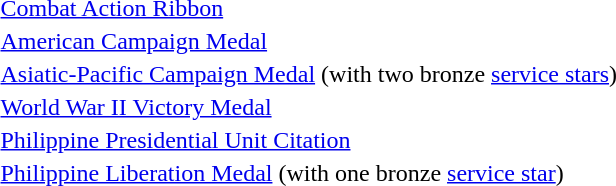<table>
<tr>
<td></td>
<td><a href='#'>Combat Action Ribbon</a></td>
</tr>
<tr>
<td></td>
<td><a href='#'>American Campaign Medal</a></td>
</tr>
<tr>
<td></td>
<td><a href='#'>Asiatic-Pacific Campaign Medal</a> (with two bronze <a href='#'>service stars</a>)</td>
</tr>
<tr>
<td></td>
<td><a href='#'>World War II Victory Medal</a></td>
</tr>
<tr>
<td></td>
<td><a href='#'>Philippine Presidential Unit Citation</a></td>
</tr>
<tr>
<td></td>
<td><a href='#'>Philippine Liberation Medal</a> (with one bronze <a href='#'>service star</a>)</td>
</tr>
</table>
